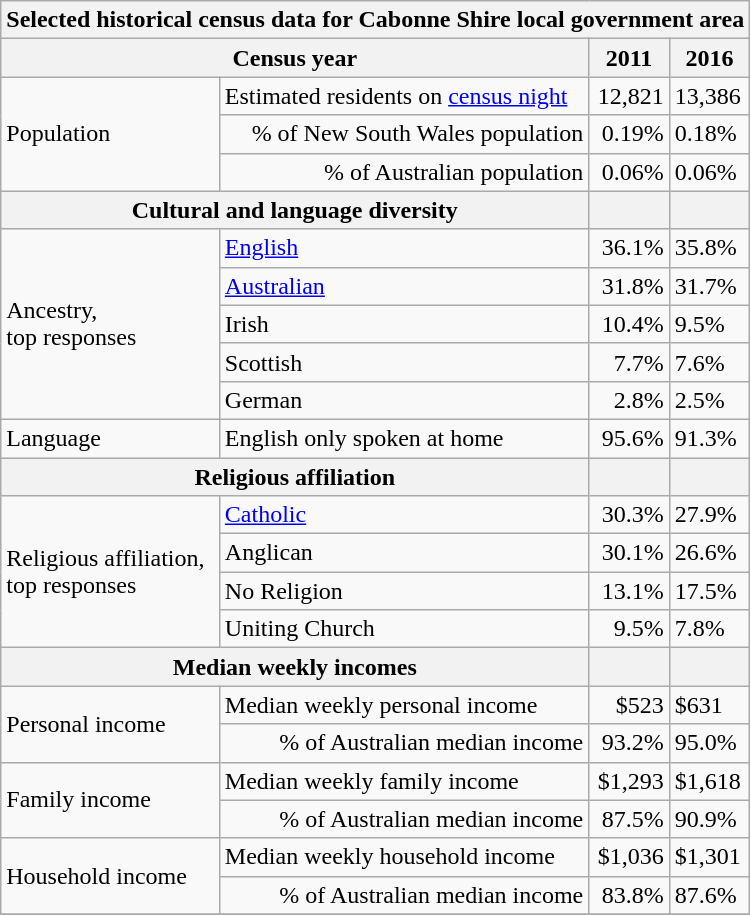<table class="wikitable">
<tr>
<th colspan=7>Selected historical census data for Cabonne Shire local government area</th>
</tr>
<tr>
<th colspan=3>Census year</th>
<th>2011</th>
<th>2016</th>
</tr>
<tr>
<td colspan="2" rowspan="3">Population</td>
<td>Estimated residents on <a href='#'>census night</a></td>
<td align="right">12,821</td>
<td>13,386</td>
</tr>
<tr>
<td align="right">% of New South Wales population</td>
<td align="right">0.19%</td>
<td>0.18%</td>
</tr>
<tr>
<td align="right">% of Australian population</td>
<td align="right">0.06%</td>
<td>0.06%</td>
</tr>
<tr>
<th colspan="3">Cultural and language diversity</th>
<th></th>
<th></th>
</tr>
<tr>
<td colspan="2" rowspan="5">Ancestry,<br>top responses</td>
<td><a href='#'>English</a></td>
<td align="right">36.1%</td>
<td>35.8%</td>
</tr>
<tr>
<td><a href='#'>Australian</a></td>
<td align="right">31.8%</td>
<td>31.7%</td>
</tr>
<tr>
<td>Irish</td>
<td align="right">10.4%</td>
<td>9.5%</td>
</tr>
<tr>
<td>Scottish</td>
<td align="right">7.7%</td>
<td>7.6%</td>
</tr>
<tr>
<td>German</td>
<td align="right">2.8%</td>
<td>2.5%</td>
</tr>
<tr>
<td colspan="2">Language</td>
<td>English only spoken at home</td>
<td align="right">95.6%</td>
<td>91.3%</td>
</tr>
<tr>
<th colspan="3">Religious affiliation</th>
<th></th>
<th></th>
</tr>
<tr>
<td colspan="2" rowspan="4">Religious affiliation,<br>top responses</td>
<td><a href='#'>Catholic</a></td>
<td align="right">30.3%</td>
<td>27.9%</td>
</tr>
<tr>
<td>Anglican</td>
<td align="right">30.1%</td>
<td>26.6%</td>
</tr>
<tr>
<td>No Religion</td>
<td align="right">13.1%</td>
<td>17.5%</td>
</tr>
<tr>
<td>Uniting Church</td>
<td align="right">9.5%</td>
<td>7.8%</td>
</tr>
<tr>
<th colspan="3">Median weekly incomes</th>
<th></th>
<th></th>
</tr>
<tr>
<td colspan="2" rowspan="2">Personal income</td>
<td>Median weekly personal income</td>
<td align="right">$523</td>
<td>$631</td>
</tr>
<tr>
<td align="right">% of Australian median income</td>
<td align="right">93.2%</td>
<td>95.0%</td>
</tr>
<tr>
<td colspan="2" rowspan="2">Family income</td>
<td>Median weekly family income</td>
<td align="right">$1,293</td>
<td>$1,618</td>
</tr>
<tr>
<td align="right">% of Australian median income</td>
<td align="right">87.5%</td>
<td>90.9%</td>
</tr>
<tr>
<td colspan="2" rowspan="2">Household income</td>
<td>Median weekly household income</td>
<td align="right">$1,036</td>
<td>$1,301</td>
</tr>
<tr>
<td align="right">% of Australian median income</td>
<td align="right">83.8%</td>
<td>87.6%</td>
</tr>
<tr>
</tr>
</table>
